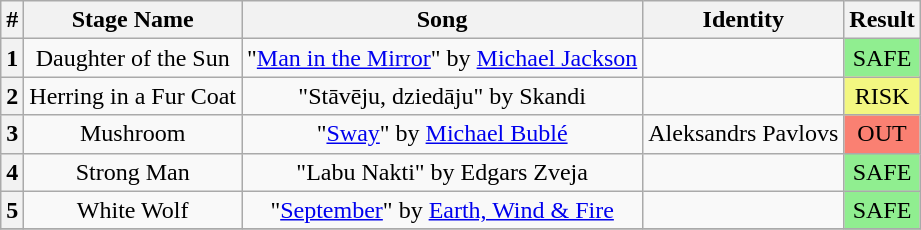<table class="wikitable plainrowheaders" style="text-align: center;">
<tr>
<th>#</th>
<th>Stage Name</th>
<th>Song</th>
<th>Identity</th>
<th>Result</th>
</tr>
<tr>
<th>1</th>
<td>Daughter of the Sun</td>
<td>"<a href='#'>Man in the Mirror</a>" by <a href='#'>Michael Jackson</a></td>
<td></td>
<td bgcolor="lightgreen">SAFE</td>
</tr>
<tr>
<th>2</th>
<td>Herring in a Fur Coat</td>
<td>"Stāvēju, dziedāju" by Skandi</td>
<td></td>
<td bgcolor="#F3F781">RISK</td>
</tr>
<tr>
<th>3</th>
<td>Mushroom</td>
<td>"<a href='#'>Sway</a>" by <a href='#'>Michael Bublé</a></td>
<td>Aleksandrs Pavlovs</td>
<td bgcolor="salmon">OUT</td>
</tr>
<tr>
<th>4</th>
<td>Strong Man</td>
<td>"Labu Nakti" by Edgars Zveja</td>
<td></td>
<td bgcolor="lightgreen">SAFE</td>
</tr>
<tr>
<th>5</th>
<td>White Wolf</td>
<td>"<a href='#'>September</a>" by <a href='#'>Earth, Wind & Fire</a></td>
<td></td>
<td bgcolor="lightgreen">SAFE</td>
</tr>
<tr>
</tr>
</table>
